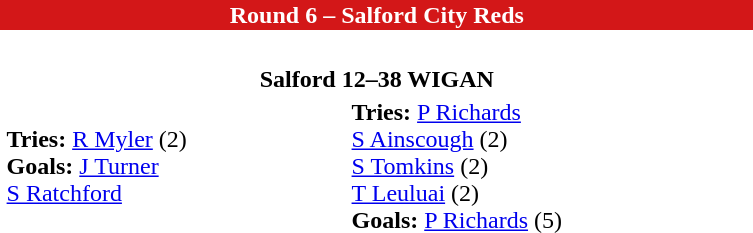<table class="toccolours collapsible collapsed" border="0" align="right" width="40%" style="margin:1em;">
<tr>
<th colspan=2 style="background:#D31718; color:#FFFFFF;">Round 6 – Salford City Reds</th>
</tr>
<tr>
<td><br><table border=0 width=100%>
<tr>
<th colspan=2>Salford 12–38 WIGAN</th>
</tr>
<tr>
<td><strong>Tries:</strong> <a href='#'>R Myler</a> (2)<br><strong>Goals:</strong> <a href='#'>J Turner</a><br><a href='#'>S Ratchford</a></td>
<td><strong>Tries:</strong> <a href='#'>P Richards</a><br><a href='#'>S Ainscough</a> (2)<br><a href='#'>S Tomkins</a> (2)<br><a href='#'>T Leuluai</a> (2)<br><strong>Goals:</strong> <a href='#'>P Richards</a> (5)</td>
</tr>
</table>
</td>
</tr>
</table>
